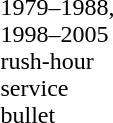<table width="90">
<tr>
<td></td>
</tr>
<tr>
<td><div>1979–1988, 1998–2005 rush-hour service bullet</div></td>
</tr>
</table>
